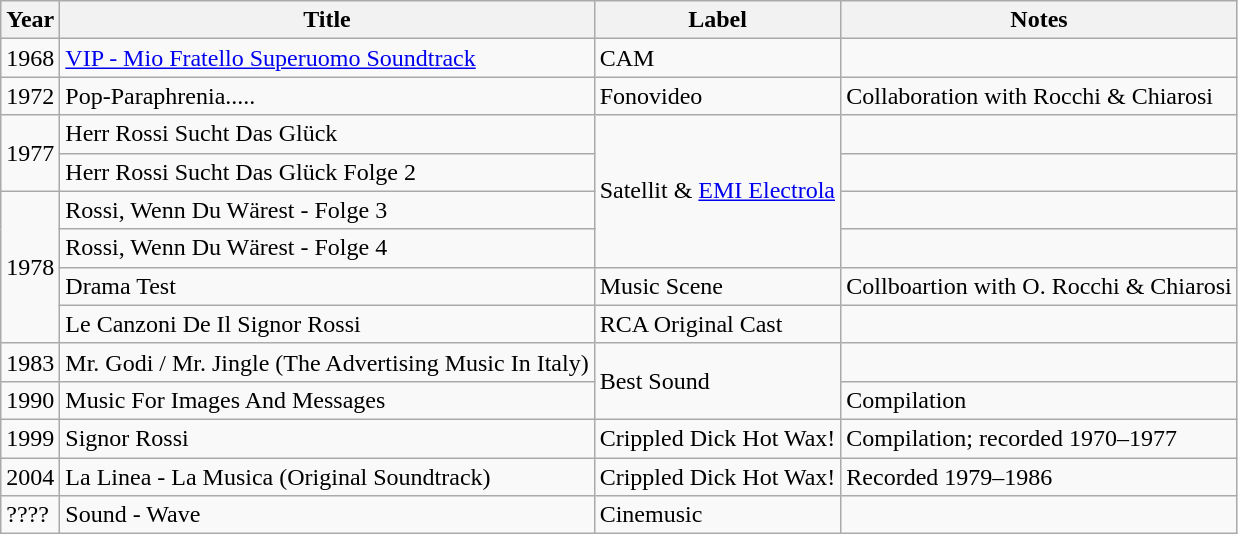<table class="wikitable">
<tr>
<th>Year</th>
<th>Title</th>
<th>Label</th>
<th>Notes</th>
</tr>
<tr>
<td>1968</td>
<td><a href='#'>VIP - Mio Fratello Superuomo Soundtrack</a></td>
<td>CAM</td>
<td></td>
</tr>
<tr>
<td>1972</td>
<td>Pop-Paraphrenia.....</td>
<td>Fonovideo</td>
<td>Collaboration with Rocchi & Chiarosi</td>
</tr>
<tr>
<td rowspan="2">1977</td>
<td>Herr Rossi Sucht Das Glück</td>
<td rowspan="4">Satellit & <a href='#'>EMI Electrola</a></td>
<td></td>
</tr>
<tr>
<td>Herr Rossi Sucht Das Glück Folge 2</td>
<td></td>
</tr>
<tr>
<td rowspan="4">1978</td>
<td>Rossi, Wenn Du Wärest - Folge 3</td>
<td></td>
</tr>
<tr>
<td>Rossi, Wenn Du Wärest - Folge 4</td>
<td></td>
</tr>
<tr>
<td>Drama Test</td>
<td>Music Scene</td>
<td>Collboartion with O. Rocchi & Chiarosi</td>
</tr>
<tr>
<td>Le Canzoni De Il Signor Rossi</td>
<td>RCA Original Cast</td>
<td></td>
</tr>
<tr>
<td>1983</td>
<td>Mr. Godi / Mr. Jingle (The Advertising Music In Italy)</td>
<td rowspan="2">Best Sound</td>
<td></td>
</tr>
<tr>
<td>1990</td>
<td>Music For Images And Messages</td>
<td>Compilation</td>
</tr>
<tr>
<td>1999</td>
<td>Signor Rossi</td>
<td>Crippled Dick Hot Wax!</td>
<td>Compilation; recorded 1970–1977</td>
</tr>
<tr>
<td>2004</td>
<td>La Linea - La Musica (Original Soundtrack)</td>
<td>Crippled Dick Hot Wax!</td>
<td>Recorded 1979–1986</td>
</tr>
<tr>
<td>????</td>
<td>Sound - Wave</td>
<td>Cinemusic</td>
<td></td>
</tr>
</table>
